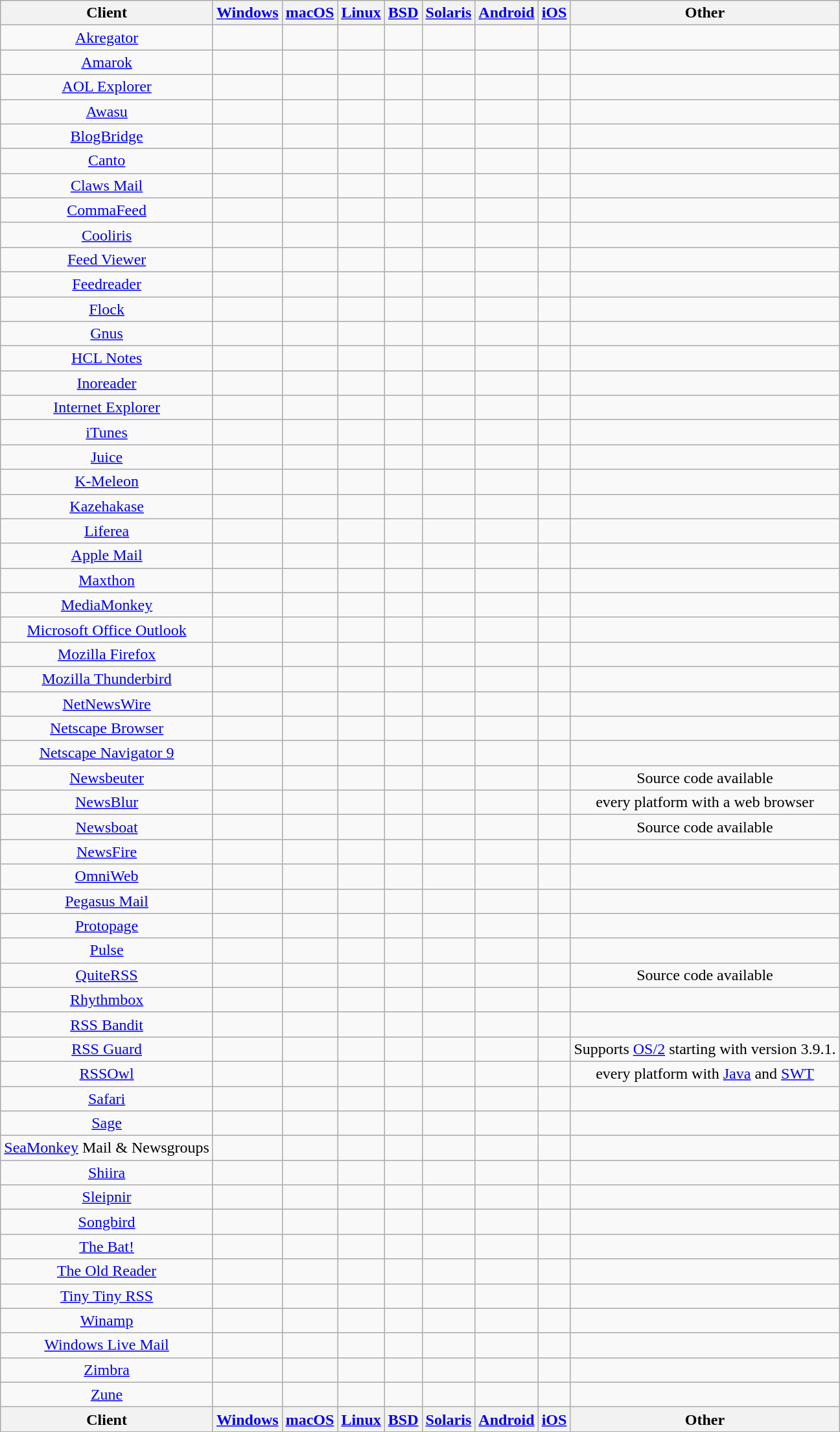<table class="wikitable sortable" style="width: auto; text-align: center; table-layout: fixed;">
<tr>
<th>Client</th>
<th><a href='#'>Windows</a></th>
<th><a href='#'>macOS</a></th>
<th><a href='#'>Linux</a></th>
<th><a href='#'>BSD</a></th>
<th><a href='#'>Solaris</a></th>
<th><a href='#'>Android</a></th>
<th><a href='#'>iOS</a></th>
<th>Other</th>
</tr>
<tr>
<td><a href='#'>Akregator</a></td>
<td></td>
<td></td>
<td></td>
<td></td>
<td></td>
<td></td>
<td></td>
<td></td>
</tr>
<tr>
<td><a href='#'>Amarok</a></td>
<td></td>
<td></td>
<td></td>
<td></td>
<td></td>
<td></td>
<td></td>
<td></td>
</tr>
<tr>
<td><a href='#'>AOL Explorer</a></td>
<td></td>
<td></td>
<td></td>
<td></td>
<td></td>
<td></td>
<td></td>
<td></td>
</tr>
<tr>
<td><a href='#'>Awasu</a></td>
<td></td>
<td></td>
<td></td>
<td></td>
<td></td>
<td></td>
<td></td>
<td></td>
</tr>
<tr>
<td><a href='#'>BlogBridge</a></td>
<td></td>
<td></td>
<td></td>
<td></td>
<td></td>
<td></td>
<td></td>
<td></td>
</tr>
<tr>
<td><a href='#'>Canto</a></td>
<td></td>
<td></td>
<td></td>
<td></td>
<td></td>
<td></td>
<td></td>
<td></td>
</tr>
<tr>
<td><a href='#'>Claws Mail</a></td>
<td></td>
<td></td>
<td></td>
<td></td>
<td></td>
<td></td>
<td></td>
<td></td>
</tr>
<tr>
<td><a href='#'>CommaFeed</a></td>
<td></td>
<td></td>
<td></td>
<td></td>
<td></td>
<td></td>
<td></td>
<td></td>
</tr>
<tr>
<td><a href='#'>Cooliris</a></td>
<td></td>
<td></td>
<td></td>
<td></td>
<td></td>
<td></td>
<td></td>
<td></td>
</tr>
<tr>
<td><a href='#'>Feed Viewer</a></td>
<td></td>
<td></td>
<td></td>
<td></td>
<td></td>
<td></td>
<td></td>
<td></td>
</tr>
<tr>
<td><a href='#'>Feedreader</a></td>
<td></td>
<td></td>
<td></td>
<td></td>
<td></td>
<td></td>
<td></td>
<td></td>
</tr>
<tr>
<td><a href='#'>Flock</a></td>
<td></td>
<td></td>
<td></td>
<td></td>
<td></td>
<td></td>
<td></td>
<td></td>
</tr>
<tr>
<td><a href='#'>Gnus</a></td>
<td></td>
<td></td>
<td></td>
<td></td>
<td></td>
<td></td>
<td></td>
<td></td>
</tr>
<tr>
<td><a href='#'>HCL Notes</a></td>
<td></td>
<td></td>
<td></td>
<td></td>
<td></td>
<td></td>
<td></td>
<td></td>
</tr>
<tr>
<td><a href='#'>Inoreader</a></td>
<td></td>
<td></td>
<td></td>
<td></td>
<td></td>
<td></td>
<td></td>
<td></td>
</tr>
<tr>
<td><a href='#'>Internet Explorer</a></td>
<td></td>
<td></td>
<td></td>
<td></td>
<td></td>
<td></td>
<td></td>
<td></td>
</tr>
<tr>
<td><a href='#'>iTunes</a></td>
<td></td>
<td></td>
<td></td>
<td></td>
<td></td>
<td></td>
<td></td>
<td></td>
</tr>
<tr>
<td><a href='#'>Juice</a></td>
<td></td>
<td></td>
<td></td>
<td></td>
<td></td>
<td></td>
<td></td>
<td></td>
</tr>
<tr>
<td><a href='#'>K-Meleon</a></td>
<td></td>
<td></td>
<td></td>
<td></td>
<td></td>
<td></td>
<td></td>
<td></td>
</tr>
<tr>
<td><a href='#'>Kazehakase</a></td>
<td></td>
<td></td>
<td></td>
<td></td>
<td></td>
<td></td>
<td></td>
<td></td>
</tr>
<tr>
<td><a href='#'>Liferea</a></td>
<td></td>
<td></td>
<td></td>
<td></td>
<td></td>
<td></td>
<td></td>
<td></td>
</tr>
<tr>
<td><a href='#'>Apple Mail</a></td>
<td></td>
<td></td>
<td></td>
<td></td>
<td></td>
<td></td>
<td></td>
<td></td>
</tr>
<tr>
<td><a href='#'>Maxthon</a></td>
<td></td>
<td></td>
<td></td>
<td></td>
<td></td>
<td></td>
<td></td>
<td></td>
</tr>
<tr>
<td><a href='#'>MediaMonkey</a></td>
<td></td>
<td></td>
<td></td>
<td></td>
<td></td>
<td></td>
<td></td>
<td></td>
</tr>
<tr>
<td><a href='#'>Microsoft Office Outlook</a></td>
<td></td>
<td></td>
<td></td>
<td></td>
<td></td>
<td></td>
<td></td>
<td></td>
</tr>
<tr>
<td><a href='#'>Mozilla Firefox</a></td>
<td></td>
<td></td>
<td></td>
<td></td>
<td></td>
<td></td>
<td></td>
<td></td>
</tr>
<tr>
<td><a href='#'>Mozilla Thunderbird</a></td>
<td></td>
<td></td>
<td></td>
<td></td>
<td></td>
<td></td>
<td></td>
<td></td>
</tr>
<tr>
<td><a href='#'>NetNewsWire</a></td>
<td></td>
<td></td>
<td></td>
<td></td>
<td></td>
<td></td>
<td></td>
<td></td>
</tr>
<tr>
<td><a href='#'>Netscape Browser</a></td>
<td></td>
<td></td>
<td></td>
<td></td>
<td></td>
<td></td>
<td></td>
<td></td>
</tr>
<tr>
<td><a href='#'>Netscape Navigator 9</a></td>
<td></td>
<td></td>
<td></td>
<td></td>
<td></td>
<td></td>
<td></td>
<td></td>
</tr>
<tr>
<td><a href='#'>Newsbeuter</a></td>
<td></td>
<td></td>
<td></td>
<td></td>
<td></td>
<td></td>
<td></td>
<td>Source code available</td>
</tr>
<tr>
<td><a href='#'>NewsBlur</a></td>
<td></td>
<td></td>
<td></td>
<td></td>
<td></td>
<td></td>
<td></td>
<td>every platform with a web browser</td>
</tr>
<tr>
<td><a href='#'>Newsboat</a></td>
<td></td>
<td></td>
<td></td>
<td></td>
<td></td>
<td></td>
<td></td>
<td>Source code available</td>
</tr>
<tr>
<td><a href='#'>NewsFire</a></td>
<td></td>
<td></td>
<td></td>
<td></td>
<td></td>
<td></td>
<td></td>
<td></td>
</tr>
<tr>
<td><a href='#'>OmniWeb</a></td>
<td></td>
<td></td>
<td></td>
<td></td>
<td></td>
<td></td>
<td></td>
<td></td>
</tr>
<tr>
<td><a href='#'>Pegasus Mail</a></td>
<td></td>
<td></td>
<td></td>
<td></td>
<td></td>
<td></td>
<td></td>
<td></td>
</tr>
<tr>
<td><a href='#'>Protopage</a></td>
<td></td>
<td></td>
<td></td>
<td></td>
<td></td>
<td></td>
<td></td>
<td></td>
</tr>
<tr>
<td><a href='#'>Pulse</a></td>
<td></td>
<td></td>
<td></td>
<td></td>
<td></td>
<td></td>
<td></td>
<td></td>
</tr>
<tr>
<td><a href='#'>QuiteRSS</a></td>
<td></td>
<td></td>
<td></td>
<td></td>
<td></td>
<td></td>
<td></td>
<td>Source code available</td>
</tr>
<tr>
<td><a href='#'>Rhythmbox</a></td>
<td></td>
<td></td>
<td></td>
<td></td>
<td></td>
<td></td>
<td></td>
<td></td>
</tr>
<tr>
<td><a href='#'>RSS Bandit</a></td>
<td></td>
<td></td>
<td></td>
<td></td>
<td></td>
<td></td>
<td></td>
<td></td>
</tr>
<tr>
<td><a href='#'>RSS Guard</a></td>
<td></td>
<td></td>
<td></td>
<td></td>
<td></td>
<td></td>
<td></td>
<td>Supports <a href='#'>OS/2</a> starting with version 3.9.1.</td>
</tr>
<tr>
<td><a href='#'>RSSOwl</a></td>
<td></td>
<td></td>
<td></td>
<td></td>
<td></td>
<td></td>
<td></td>
<td>every platform with <a href='#'>Java</a> and <a href='#'>SWT</a></td>
</tr>
<tr>
<td><a href='#'>Safari</a></td>
<td></td>
<td></td>
<td></td>
<td></td>
<td></td>
<td></td>
<td></td>
<td></td>
</tr>
<tr>
<td><a href='#'>Sage</a></td>
<td></td>
<td></td>
<td></td>
<td></td>
<td></td>
<td></td>
<td></td>
<td></td>
</tr>
<tr>
<td><a href='#'>SeaMonkey</a> Mail & Newsgroups</td>
<td></td>
<td></td>
<td></td>
<td></td>
<td></td>
<td></td>
<td></td>
<td></td>
</tr>
<tr>
<td><a href='#'>Shiira</a></td>
<td></td>
<td></td>
<td></td>
<td></td>
<td></td>
<td></td>
<td></td>
<td></td>
</tr>
<tr>
<td><a href='#'>Sleipnir</a></td>
<td></td>
<td></td>
<td></td>
<td></td>
<td></td>
<td></td>
<td></td>
<td></td>
</tr>
<tr>
<td><a href='#'>Songbird</a></td>
<td></td>
<td></td>
<td></td>
<td></td>
<td></td>
<td></td>
<td></td>
<td></td>
</tr>
<tr>
<td><a href='#'>The Bat!</a></td>
<td></td>
<td></td>
<td></td>
<td></td>
<td></td>
<td></td>
<td></td>
<td></td>
</tr>
<tr>
<td><a href='#'>The Old Reader</a></td>
<td></td>
<td></td>
<td></td>
<td></td>
<td></td>
<td></td>
<td></td>
<td></td>
</tr>
<tr>
<td><a href='#'>Tiny Tiny RSS</a></td>
<td></td>
<td></td>
<td></td>
<td></td>
<td></td>
<td></td>
<td></td>
<td></td>
</tr>
<tr>
<td><a href='#'>Winamp</a></td>
<td></td>
<td></td>
<td></td>
<td></td>
<td></td>
<td></td>
<td></td>
<td></td>
</tr>
<tr>
<td><a href='#'>Windows Live Mail</a></td>
<td></td>
<td></td>
<td></td>
<td></td>
<td></td>
<td></td>
<td></td>
<td></td>
</tr>
<tr>
<td><a href='#'>Zimbra</a></td>
<td></td>
<td></td>
<td></td>
<td></td>
<td></td>
<td></td>
<td></td>
<td></td>
</tr>
<tr>
<td><a href='#'>Zune</a></td>
<td></td>
<td></td>
<td></td>
<td></td>
<td></td>
<td></td>
<td></td>
<td></td>
</tr>
<tr class="sortbottom">
<th>Client</th>
<th><a href='#'>Windows</a></th>
<th><a href='#'>macOS</a></th>
<th><a href='#'>Linux</a></th>
<th><a href='#'>BSD</a></th>
<th><a href='#'>Solaris</a></th>
<th><a href='#'>Android</a></th>
<th><a href='#'>iOS</a></th>
<th>Other</th>
</tr>
</table>
